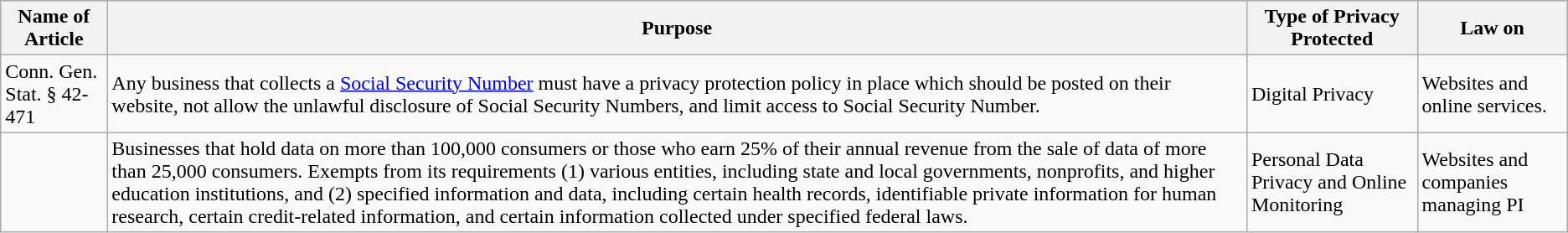<table class="wikitable">
<tr>
<th>Name of Article</th>
<th>Purpose</th>
<th>Type of Privacy Protected</th>
<th>Law on</th>
</tr>
<tr>
<td>Conn. Gen. Stat. § 42-471</td>
<td>Any business that collects a <a href='#'>Social Security Number</a> must have a privacy protection policy in place which should be posted on their website, not allow the unlawful disclosure of Social Security Numbers, and limit access to Social Security Number.</td>
<td>Digital Privacy</td>
<td>Websites and online services.</td>
</tr>
<tr>
<td></td>
<td>Businesses that hold data on more than 100,000 consumers or those who earn 25% of their annual revenue from the sale of data of more than 25,000 consumers. Exempts from its requirements (1) various entities, including state and local governments, nonprofits, and higher education institutions, and (2) specified information and data, including certain health records, identifiable private information for human research, certain credit-related information, and certain information collected under specified federal laws.</td>
<td>Personal Data Privacy and Online Monitoring</td>
<td>Websites and companies managing PI</td>
</tr>
</table>
